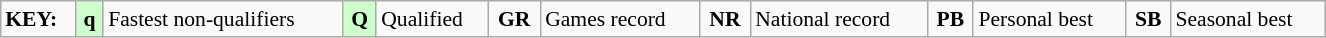<table class="wikitable" style="margin:0.5em auto; font-size:90%;position:relative;" width=70%>
<tr>
<td><strong>KEY:</strong></td>
<td bgcolor=ccffcc align=center><strong>q</strong></td>
<td>Fastest non-qualifiers</td>
<td bgcolor=ccffcc align=center><strong>Q</strong></td>
<td>Qualified</td>
<td align=center><strong>GR</strong></td>
<td>Games record</td>
<td align=center><strong>NR</strong></td>
<td>National record</td>
<td align=center><strong>PB</strong></td>
<td>Personal best</td>
<td align=center><strong>SB</strong></td>
<td>Seasonal best</td>
</tr>
</table>
